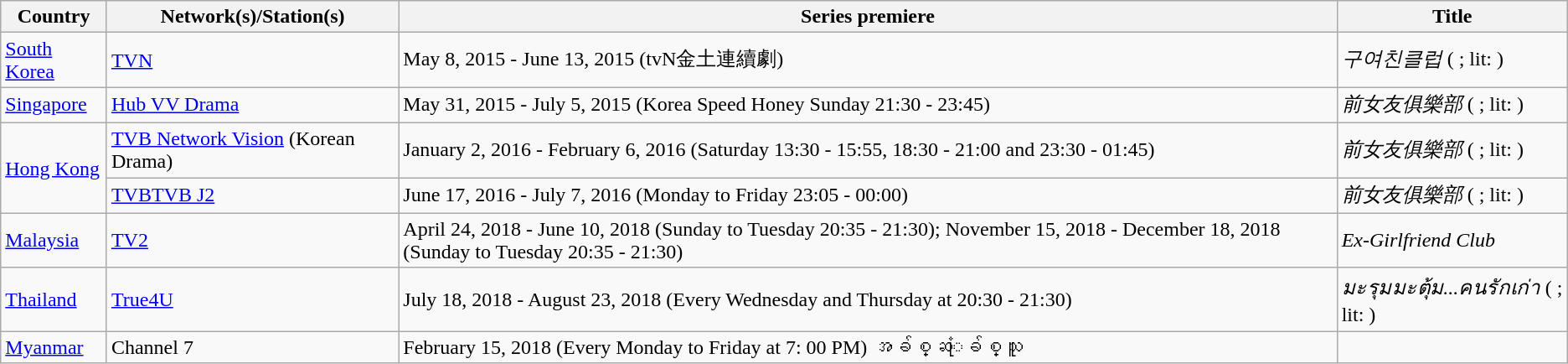<table class="sortable wikitable">
<tr>
<th>Country</th>
<th>Network(s)/Station(s)</th>
<th>Series premiere</th>
<th>Title</th>
</tr>
<tr>
<td> <a href='#'>South Korea</a></td>
<td><a href='#'>TVN</a></td>
<td>May 8, 2015 - June 13, 2015 (tvN金土連續劇)</td>
<td><em>구여친클럽</em> (<em> </em>; lit: <em> </em>)</td>
</tr>
<tr>
<td> <a href='#'>Singapore</a></td>
<td><a href='#'>Hub VV Drama</a></td>
<td>May 31, 2015 - July 5, 2015 (Korea Speed Honey Sunday 21:30 - 23:45)</td>
<td><em>前女友俱樂部</em> (<em> </em>; lit: <em> </em>)</td>
</tr>
<tr>
<td rowspan=2> <a href='#'>Hong Kong</a></td>
<td><a href='#'>TVB Network Vision</a> (Korean Drama)</td>
<td>January 2, 2016 - February 6, 2016 (Saturday 13:30 - 15:55, 18:30 - 21:00 and 23:30 - 01:45)</td>
<td><em>前女友俱樂部</em> (<em> </em>; lit: <em> </em>)</td>
</tr>
<tr>
<td><a href='#'>TVB</a><a href='#'>TVB J2</a></td>
<td>June 17, 2016 - July 7, 2016 (Monday to Friday 23:05 - 00:00)</td>
<td><em>前女友俱樂部</em> (<em> </em>; lit: <em> </em>)</td>
</tr>
<tr>
<td> <a href='#'>Malaysia</a></td>
<td><a href='#'>TV2</a></td>
<td>April 24, 2018 - June 10, 2018 (Sunday to Tuesday 20:35 - 21:30); November 15, 2018 - December 18, 2018 (Sunday to Tuesday 20:35 - 21:30)</td>
<td><em>Ex-Girlfriend Club</em></td>
</tr>
<tr>
<td> <a href='#'>Thailand</a></td>
<td><a href='#'>True4U</a></td>
<td>July 18, 2018 - August 23, 2018 (Every Wednesday and Thursday at 20:30 - 21:30)</td>
<td><em>มะรุมมะตุ้ม...คนรักเก่า</em> (<em> </em>; lit: <em> </em>)</td>
</tr>
<tr>
<td> <a href='#'>Myanmar</a></td>
<td>Channel 7</td>
<td>February 15, 2018 (Every Monday to Friday at 7: 00 PM) အခ်စ္ဆံုခ်စ္သူ</td>
<td></td>
</tr>
</table>
